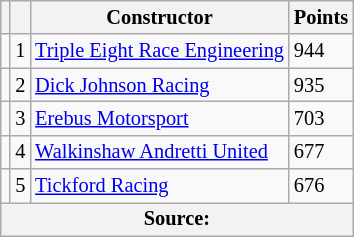<table class="wikitable" style="font-size: 85%;">
<tr>
<th scope="col"></th>
<th scope="col"></th>
<th scope="col">Constructor</th>
<th scope="col">Points</th>
</tr>
<tr>
<td align="left"></td>
<td align="center">1</td>
<td> <a href='#'>Triple Eight Race Engineering</a></td>
<td align="left">944</td>
</tr>
<tr>
<td align="left"></td>
<td align="center">2</td>
<td> <a href='#'>Dick Johnson Racing</a></td>
<td align="left">935</td>
</tr>
<tr>
<td align="left"></td>
<td align="center">3</td>
<td> <a href='#'>Erebus Motorsport</a></td>
<td align="left">703</td>
</tr>
<tr>
<td align="left"></td>
<td align="center">4</td>
<td> <a href='#'>Walkinshaw Andretti United</a></td>
<td align="left">677</td>
</tr>
<tr>
<td align="left"></td>
<td align="center">5</td>
<td> <a href='#'>Tickford Racing</a></td>
<td align="left">676</td>
</tr>
<tr>
<th colspan=4>Source:</th>
</tr>
</table>
